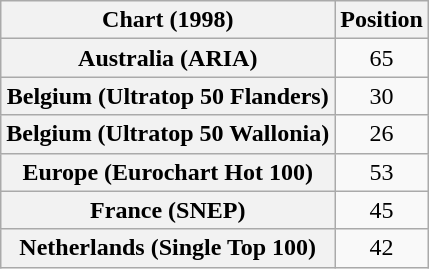<table class="wikitable sortable plainrowheaders" style="text-align:center">
<tr>
<th scope="col">Chart (1998)</th>
<th scope="col">Position</th>
</tr>
<tr>
<th scope="row">Australia (ARIA)</th>
<td>65</td>
</tr>
<tr>
<th scope="row">Belgium (Ultratop 50 Flanders)</th>
<td>30</td>
</tr>
<tr>
<th scope="row">Belgium (Ultratop 50 Wallonia)</th>
<td>26</td>
</tr>
<tr>
<th scope="row">Europe (Eurochart Hot 100)</th>
<td>53</td>
</tr>
<tr>
<th scope="row">France (SNEP)</th>
<td>45</td>
</tr>
<tr>
<th scope="row">Netherlands (Single Top 100)</th>
<td>42</td>
</tr>
</table>
